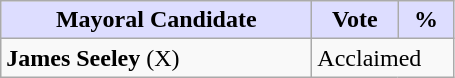<table class="wikitable">
<tr>
<th style="background:#ddf; width:200px;">Mayoral Candidate</th>
<th style="background:#ddf; width:50px;">Vote</th>
<th style="background:#ddf; width:30px;">%</th>
</tr>
<tr>
<td><strong>James Seeley</strong> (X)</td>
<td colspan="2">Acclaimed</td>
</tr>
</table>
